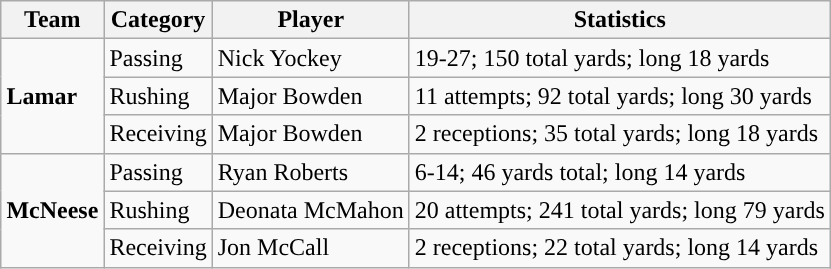<table class="wikitable" style="float: right;">
<tr>
<th>Team</th>
<th>Category</th>
<th>Player</th>
<th>Statistics</th>
</tr>
<tr>
<td rowspan=3><strong>Lamar</strong></td>
<td>Passing</td>
<td>Nick Yockey</td>
<td>19-27; 150 total yards; long 18 yards</td>
</tr>
<tr>
<td>Rushing</td>
<td>Major Bowden</td>
<td>11 attempts; 92 total yards; long 30 yards</td>
</tr>
<tr>
<td>Receiving</td>
<td>Major Bowden</td>
<td>2 receptions; 35 total yards; long 18 yards</td>
</tr>
<tr>
<td rowspan=3><strong>McNeese</strong></td>
<td>Passing</td>
<td>Ryan Roberts</td>
<td>6-14; 46 yards total; long 14 yards</td>
</tr>
<tr>
<td>Rushing</td>
<td>Deonata McMahon</td>
<td>20 attempts; 241 total yards; long 79 yards</td>
</tr>
<tr>
<td>Receiving</td>
<td>Jon McCall</td>
<td>2 receptions; 22 total yards; long 14 yards</td>
</tr>
</table>
